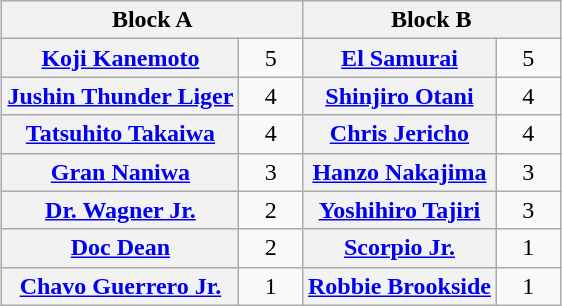<table class="wikitable" style="margin: 1em auto 1em auto;text-align:center">
<tr>
<th colspan="2">Block A</th>
<th colspan="2">Block B</th>
</tr>
<tr>
<th><a href='#'>Koji Kanemoto</a></th>
<td style="width:35px">5</td>
<th><a href='#'>El Samurai</a></th>
<td style="width:35px">5</td>
</tr>
<tr>
<th><a href='#'>Jushin Thunder Liger</a></th>
<td>4</td>
<th><a href='#'>Shinjiro Otani</a></th>
<td>4</td>
</tr>
<tr>
<th><a href='#'>Tatsuhito Takaiwa</a></th>
<td>4</td>
<th><a href='#'>Chris Jericho</a></th>
<td>4</td>
</tr>
<tr>
<th><a href='#'>Gran Naniwa</a></th>
<td>3</td>
<th><a href='#'>Hanzo Nakajima</a></th>
<td>3</td>
</tr>
<tr>
<th><a href='#'>Dr. Wagner Jr.</a></th>
<td>2</td>
<th><a href='#'>Yoshihiro Tajiri</a></th>
<td>3</td>
</tr>
<tr>
<th><a href='#'>Doc Dean</a></th>
<td>2</td>
<th><a href='#'>Scorpio Jr.</a></th>
<td>1</td>
</tr>
<tr>
<th><a href='#'>Chavo Guerrero Jr.</a></th>
<td>1</td>
<th><a href='#'>Robbie Brookside</a></th>
<td>1</td>
</tr>
</table>
